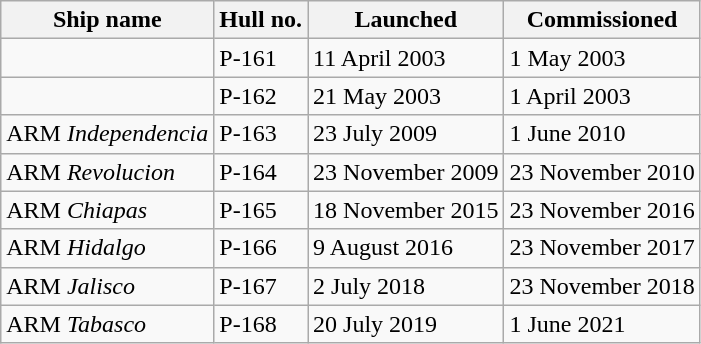<table class="sortable wikitable">
<tr>
<th>Ship name</th>
<th>Hull no.</th>
<th>Launched</th>
<th>Commissioned</th>
</tr>
<tr>
<td></td>
<td>P-161</td>
<td>11 April 2003</td>
<td>1 May 2003</td>
</tr>
<tr>
<td></td>
<td>P-162</td>
<td>21 May 2003</td>
<td>1 April 2003</td>
</tr>
<tr>
<td>ARM <em>Independencia</em></td>
<td>P-163</td>
<td>23 July 2009</td>
<td>1 June 2010</td>
</tr>
<tr>
<td>ARM <em>Revolucion</em></td>
<td>P-164</td>
<td>23 November 2009</td>
<td>23 November 2010</td>
</tr>
<tr>
<td>ARM <em>Chiapas</em></td>
<td>P-165</td>
<td>18 November 2015</td>
<td>23 November 2016</td>
</tr>
<tr>
<td>ARM <em>Hidalgo</em></td>
<td>P-166</td>
<td>9 August 2016</td>
<td>23 November 2017</td>
</tr>
<tr>
<td>ARM <em>Jalisco</em></td>
<td>P-167</td>
<td>2 July 2018</td>
<td>23 November 2018</td>
</tr>
<tr>
<td>ARM <em>Tabasco</em></td>
<td>P-168</td>
<td>20 July 2019</td>
<td>1 June 2021</td>
</tr>
</table>
